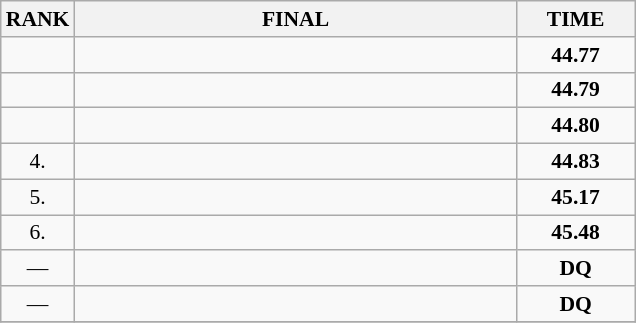<table class="wikitable" style="border-collapse: collapse; font-size: 90%;">
<tr>
<th>RANK</th>
<th style="width: 20em">FINAL</th>
<th style="width: 5em">TIME</th>
</tr>
<tr>
<td align="center"></td>
<td></td>
<td align="center"><strong>44.77</strong></td>
</tr>
<tr>
<td align="center"></td>
<td></td>
<td align="center"><strong>44.79</strong></td>
</tr>
<tr>
<td align="center"></td>
<td></td>
<td align="center"><strong>44.80</strong></td>
</tr>
<tr>
<td align="center">4.</td>
<td></td>
<td align="center"><strong>44.83</strong></td>
</tr>
<tr>
<td align="center">5.</td>
<td></td>
<td align="center"><strong>45.17</strong></td>
</tr>
<tr>
<td align="center">6.</td>
<td></td>
<td align="center"><strong>45.48</strong></td>
</tr>
<tr>
<td align="center">—</td>
<td></td>
<td align="center"><strong>DQ</strong></td>
</tr>
<tr>
<td align="center">—</td>
<td></td>
<td align="center"><strong>DQ</strong></td>
</tr>
<tr>
</tr>
</table>
